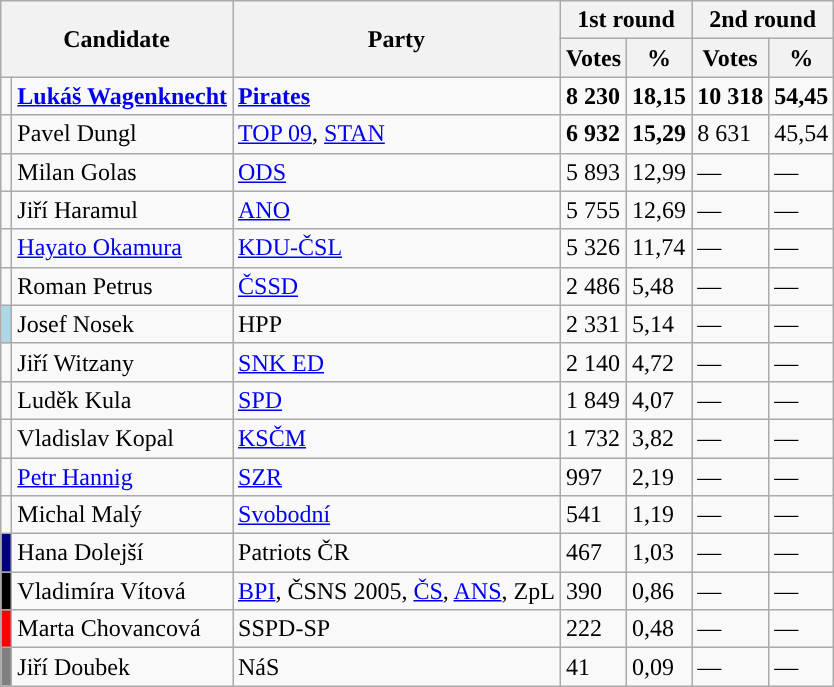<table class="wikitable sortable">
<tr>
<th colspan="2" rowspan="2">Candidate</th>
<th rowspan="2">Party</th>
<th colspan="2">1st round</th>
<th colspan="2">2nd round</th>
</tr>
<tr>
<th>Votes</th>
<th>%</th>
<th>Votes</th>
<th>%</th>
</tr>
<tr>
<td style="background-color:"></td>
<td><strong><a href='#'>Lukáš Wagenknecht</a></strong></td>
<td><a href='#'><strong>Pirates</strong></a></td>
<td><strong>8 230</strong></td>
<td><strong>18,15</strong></td>
<td><strong>10 318</strong></td>
<td><strong>54,45</strong></td>
</tr>
<tr>
<td style="background-color:"></td>
<td>Pavel Dungl</td>
<td><a href='#'>TOP 09</a>, <a href='#'>STAN</a></td>
<td><strong>6 932</strong></td>
<td><strong>15,29</strong></td>
<td>8 631</td>
<td>45,54</td>
</tr>
<tr>
<td style="background-color:"></td>
<td>Milan Golas</td>
<td><a href='#'>ODS</a></td>
<td>5 893</td>
<td>12,99</td>
<td>—</td>
<td>—</td>
</tr>
<tr>
<td style="background-color:"></td>
<td>Jiří Haramul</td>
<td><a href='#'>ANO</a></td>
<td>5 755</td>
<td>12,69</td>
<td>—</td>
<td>—</td>
</tr>
<tr>
<td style="background-color:"></td>
<td><a href='#'>Hayato Okamura</a></td>
<td><a href='#'>KDU-ČSL</a></td>
<td>5 326</td>
<td>11,74</td>
<td>—</td>
<td>—</td>
</tr>
<tr>
<td style="background-color:"></td>
<td>Roman Petrus</td>
<td><a href='#'>ČSSD</a></td>
<td>2 486</td>
<td>5,48</td>
<td>—</td>
<td>—</td>
</tr>
<tr>
<td style="background-color:lightblue"></td>
<td>Josef Nosek</td>
<td>HPP</td>
<td>2 331</td>
<td>5,14</td>
<td>—</td>
<td>—</td>
</tr>
<tr>
<td style="background-color:"></td>
<td>Jiří Witzany</td>
<td><a href='#'>SNK ED</a></td>
<td>2 140</td>
<td>4,72</td>
<td>—</td>
<td>—</td>
</tr>
<tr>
<td style="background-color:"></td>
<td>Luděk Kula</td>
<td><a href='#'>SPD</a></td>
<td>1 849</td>
<td>4,07</td>
<td>—</td>
<td>—</td>
</tr>
<tr>
<td style="background-color:"></td>
<td>Vladislav Kopal</td>
<td><a href='#'>KSČM</a></td>
<td>1 732</td>
<td>3,82</td>
<td>—</td>
<td>—</td>
</tr>
<tr>
<td style="background-color:"></td>
<td><a href='#'>Petr Hannig</a></td>
<td><a href='#'>SZR</a></td>
<td>997</td>
<td>2,19</td>
<td>—</td>
<td>—</td>
</tr>
<tr>
<td style="background-color:"></td>
<td>Michal Malý</td>
<td><a href='#'>Svobodní</a></td>
<td>541</td>
<td>1,19</td>
<td>—</td>
<td>—</td>
</tr>
<tr>
<td style="background-color:navy"></td>
<td>Hana Dolejší</td>
<td>Patriots ČR</td>
<td>467</td>
<td>1,03</td>
<td>—</td>
<td>—</td>
</tr>
<tr>
<td style="background-color:black"></td>
<td>Vladimíra Vítová</td>
<td><a href='#'>BPI</a>, ČSNS 2005, <a href='#'>ČS</a>, <a href='#'>ANS</a>, ZpL</td>
<td>390</td>
<td>0,86</td>
<td>—</td>
<td>—</td>
</tr>
<tr>
<td style="background-color:red"></td>
<td>Marta Chovancová</td>
<td>SSPD-SP</td>
<td>222</td>
<td>0,48</td>
<td>—</td>
<td>—</td>
</tr>
<tr>
<td style="background-color:grey"></td>
<td>Jiří Doubek</td>
<td>NáS</td>
<td>41</td>
<td>0,09</td>
<td>—</td>
<td>—</td>
</tr>
</table>
